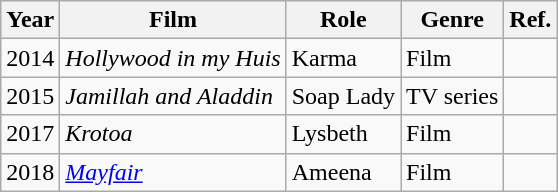<table class="wikitable">
<tr>
<th>Year</th>
<th>Film</th>
<th>Role</th>
<th>Genre</th>
<th>Ref.</th>
</tr>
<tr>
<td>2014</td>
<td><em>Hollywood in my Huis</em></td>
<td>Karma</td>
<td>Film</td>
<td></td>
</tr>
<tr>
<td>2015</td>
<td><em>Jamillah and Aladdin</em></td>
<td>Soap Lady</td>
<td>TV series</td>
<td></td>
</tr>
<tr>
<td>2017</td>
<td><em>Krotoa</em></td>
<td>Lysbeth</td>
<td>Film</td>
<td></td>
</tr>
<tr>
<td>2018</td>
<td><em><a href='#'>Mayfair</a></em></td>
<td>Ameena</td>
<td>Film</td>
<td></td>
</tr>
</table>
